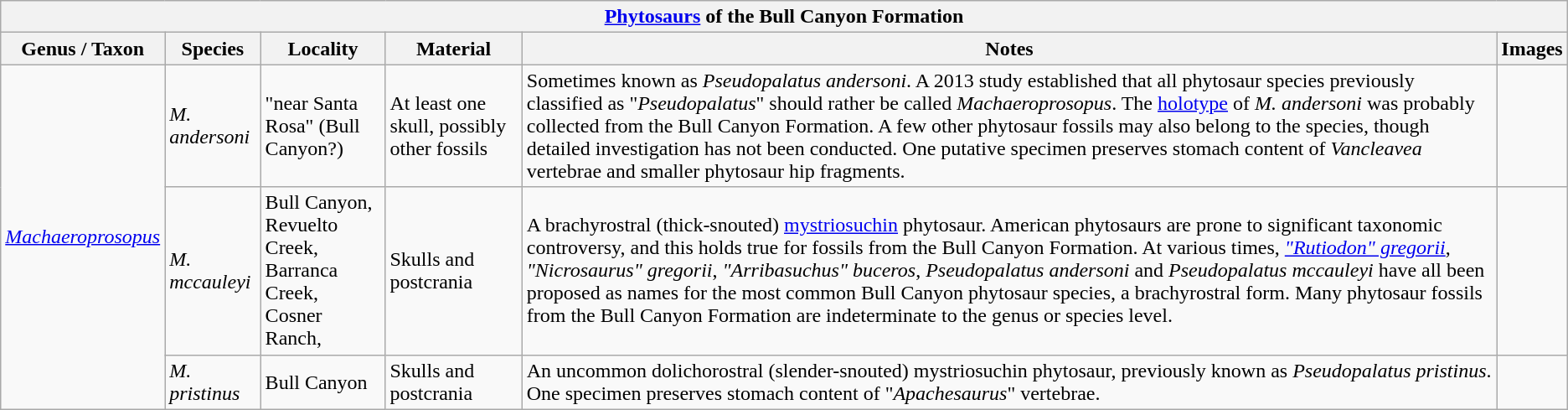<table class="wikitable" align="center">
<tr>
<th colspan="6" align="center"><strong><a href='#'>Phytosaurs</a> of the Bull Canyon Formation</strong></th>
</tr>
<tr>
<th>Genus / Taxon</th>
<th>Species</th>
<th>Locality</th>
<th>Material</th>
<th>Notes</th>
<th>Images</th>
</tr>
<tr>
<td rowspan="3"><em><a href='#'>Machaeroprosopus</a></em></td>
<td><em>M. andersoni</em></td>
<td>"near Santa Rosa" (Bull Canyon?)</td>
<td>At least one skull, possibly other fossils</td>
<td>Sometimes known as <em>Pseudopalatus andersoni</em>. A 2013 study established that all phytosaur species previously classified as "<em>Pseudopalatus</em>" should rather be called <em>Machaeroprosopus</em>. The <a href='#'>holotype</a> of <em>M. andersoni</em> was probably collected from the Bull Canyon Formation. A few other phytosaur fossils may also belong to the species, though detailed investigation has not been conducted. One putative specimen preserves stomach content of <em>Vancleavea</em> vertebrae and smaller phytosaur hip fragments.</td>
<td></td>
</tr>
<tr>
<td><em>M. mccauleyi</em></td>
<td>Bull Canyon,<br>Revuelto Creek,<br>Barranca Creek,<br>Cosner Ranch,</td>
<td>Skulls and postcrania</td>
<td>A brachyrostral (thick-snouted) <a href='#'>mystriosuchin</a> phytosaur. American phytosaurs are prone to significant taxonomic controversy, and this holds true for fossils from the Bull Canyon Formation. At various times, <em><a href='#'>"Rutiodon" gregorii</a></em>, <em>"Nicrosaurus" gregorii</em>, <em>"Arribasuchus" buceros</em>, <em>Pseudopalatus andersoni</em> and <em>Pseudopalatus mccauleyi</em> have all been proposed as names for the most common Bull Canyon phytosaur species, a brachyrostral form. Many phytosaur fossils from the Bull Canyon Formation are indeterminate to the genus or species level.</td>
<td></td>
</tr>
<tr>
<td><em>M. pristinus</em></td>
<td>Bull Canyon</td>
<td>Skulls and postcrania</td>
<td>An uncommon dolichorostral (slender-snouted) mystriosuchin phytosaur, previously known as <em>Pseudopalatus pristinus</em>. One specimen preserves stomach content of "<em>Apachesaurus</em>" vertebrae.</td>
<td></td>
</tr>
</table>
